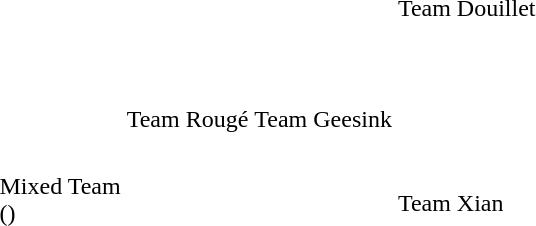<table>
<tr>
<td rowspan=2>Mixed Team<br>()</td>
<td rowspan=2>Team Rougé<br><br><br><br><br><br><br></td>
<td rowspan=2>Team Geesink<br> <br><br><br><br><br><br></td>
<td>Team Douillet<br><br><br><br><br><br><br></td>
</tr>
<tr>
<td>Team Xian<br><br><br><br><br><br><br><br></td>
</tr>
</table>
